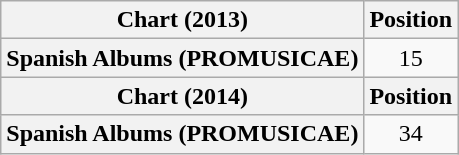<table class="wikitable plainrowheaders" style="text-align:center">
<tr>
<th scope="col">Chart (2013)</th>
<th scope="col">Position</th>
</tr>
<tr>
<th scope="row">Spanish Albums (PROMUSICAE)</th>
<td>15</td>
</tr>
<tr>
<th scope="col">Chart (2014)</th>
<th scope="col">Position</th>
</tr>
<tr>
<th scope="row">Spanish Albums (PROMUSICAE)</th>
<td>34</td>
</tr>
</table>
